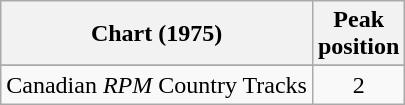<table class="wikitable sortable">
<tr>
<th align="left">Chart (1975)</th>
<th align="center">Peak<br>position</th>
</tr>
<tr>
</tr>
<tr>
</tr>
<tr>
<td align="left">Canadian <em>RPM</em> Country Tracks</td>
<td align="center">2</td>
</tr>
</table>
